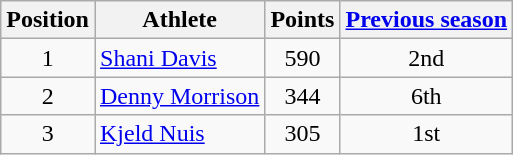<table class="wikitable">
<tr>
<th>Position</th>
<th>Athlete</th>
<th>Points</th>
<th><a href='#'>Previous season</a></th>
</tr>
<tr align="center">
<td>1</td>
<td align="left"> <a href='#'>Shani Davis</a></td>
<td>590</td>
<td>2nd</td>
</tr>
<tr align="center">
<td>2</td>
<td align="left"> <a href='#'>Denny Morrison</a></td>
<td>344</td>
<td>6th</td>
</tr>
<tr align="center">
<td>3</td>
<td align="left"> <a href='#'>Kjeld Nuis</a></td>
<td>305</td>
<td>1st</td>
</tr>
</table>
